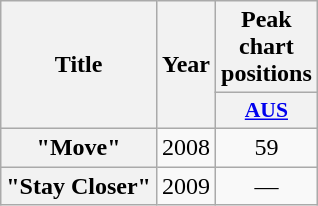<table class="wikitable plainrowheaders" style="text-align:center;">
<tr>
<th scope="col" rowspan="2">Title</th>
<th scope="col" rowspan="2">Year</th>
<th scope="col" colspan="1">Peak chart positions</th>
</tr>
<tr>
<th scope="col" style="width:3em;font-size:90%;"><a href='#'>AUS</a><br></th>
</tr>
<tr>
<th scope="row">"Move"</th>
<td>2008</td>
<td>59</td>
</tr>
<tr>
<th scope="row">"Stay Closer"</th>
<td>2009</td>
<td>—</td>
</tr>
</table>
